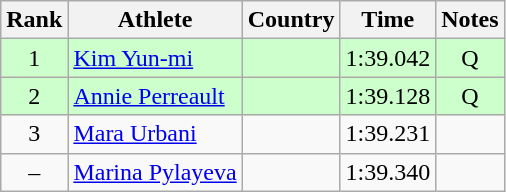<table class="wikitable" style="text-align:center">
<tr>
<th>Rank</th>
<th>Athlete</th>
<th>Country</th>
<th>Time</th>
<th>Notes</th>
</tr>
<tr bgcolor=ccffcc>
<td>1</td>
<td align=left><a href='#'>Kim Yun-mi</a></td>
<td align=left></td>
<td>1:39.042</td>
<td>Q</td>
</tr>
<tr bgcolor=ccffcc>
<td>2</td>
<td align=left><a href='#'>Annie Perreault</a></td>
<td align=left></td>
<td>1:39.128</td>
<td>Q</td>
</tr>
<tr>
<td>3</td>
<td align=left><a href='#'>Mara Urbani</a></td>
<td align=left></td>
<td>1:39.231</td>
<td></td>
</tr>
<tr>
<td>–</td>
<td align=left><a href='#'>Marina Pylayeva</a></td>
<td align=left></td>
<td>1:39.340</td>
<td></td>
</tr>
</table>
